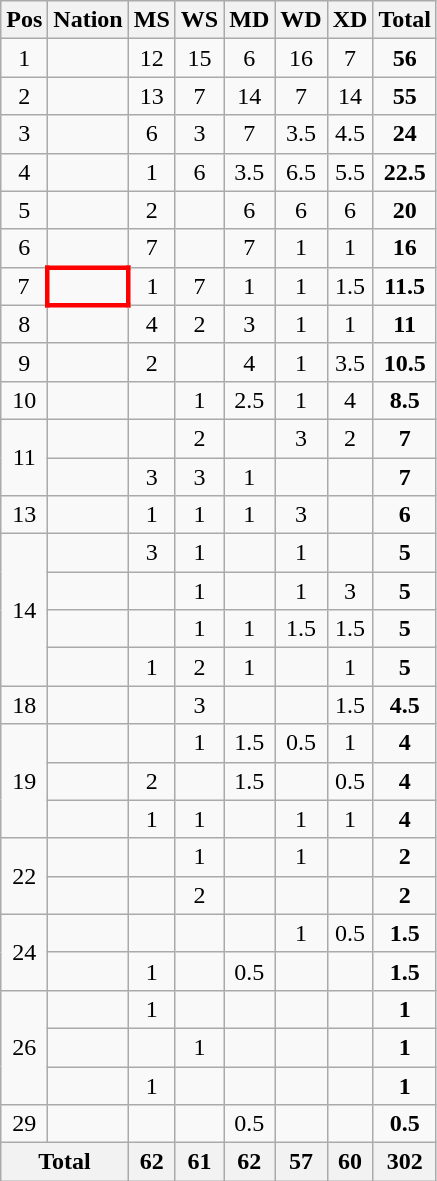<table class="wikitable" style="text-align:center">
<tr>
<th>Pos</th>
<th>Nation</th>
<th>MS</th>
<th>WS</th>
<th>MD</th>
<th>WD</th>
<th>XD</th>
<th>Total</th>
</tr>
<tr>
<td>1</td>
<td align="left"></td>
<td>12</td>
<td>15</td>
<td>6</td>
<td>16</td>
<td>7</td>
<td><strong>56</strong></td>
</tr>
<tr>
<td>2</td>
<td align="left"></td>
<td>13</td>
<td>7</td>
<td>14</td>
<td>7</td>
<td>14</td>
<td><strong>55</strong></td>
</tr>
<tr>
<td>3</td>
<td align="left"><em></em></td>
<td>6</td>
<td>3</td>
<td>7</td>
<td>3.5</td>
<td>4.5</td>
<td><strong>24</strong></td>
</tr>
<tr>
<td>4</td>
<td align="left"></td>
<td>1</td>
<td>6</td>
<td>3.5</td>
<td>6.5</td>
<td>5.5</td>
<td><strong>22.5</strong></td>
</tr>
<tr>
<td>5</td>
<td align="left"></td>
<td>2</td>
<td></td>
<td>6</td>
<td>6</td>
<td>6</td>
<td><strong>20</strong></td>
</tr>
<tr>
<td>6</td>
<td align="left"></td>
<td>7</td>
<td></td>
<td>7</td>
<td>1</td>
<td>1</td>
<td><strong>16</strong></td>
</tr>
<tr>
<td>7</td>
<td align="left" style="border: 3px solid red"></td>
<td>1</td>
<td>7</td>
<td>1</td>
<td>1</td>
<td>1.5</td>
<td><strong>11.5</strong></td>
</tr>
<tr>
<td>8</td>
<td align="left"></td>
<td>4</td>
<td>2</td>
<td>3</td>
<td>1</td>
<td>1</td>
<td><strong>11</strong></td>
</tr>
<tr>
<td>9</td>
<td align="left"></td>
<td>2</td>
<td></td>
<td>4</td>
<td>1</td>
<td>3.5</td>
<td><strong>10.5</strong></td>
</tr>
<tr>
<td>10</td>
<td align="left"></td>
<td></td>
<td>1</td>
<td>2.5</td>
<td>1</td>
<td>4</td>
<td><strong>8.5</strong></td>
</tr>
<tr>
<td rowspan="2">11</td>
<td align="left"></td>
<td></td>
<td>2</td>
<td></td>
<td>3</td>
<td>2</td>
<td><strong>7</strong></td>
</tr>
<tr>
<td align="left"></td>
<td>3</td>
<td>3</td>
<td>1</td>
<td></td>
<td></td>
<td><strong>7</strong></td>
</tr>
<tr>
<td>13</td>
<td align="left"></td>
<td>1</td>
<td>1</td>
<td>1</td>
<td>3</td>
<td></td>
<td><strong>6</strong></td>
</tr>
<tr>
<td rowspan="4">14</td>
<td align="left"></td>
<td>3</td>
<td>1</td>
<td></td>
<td>1</td>
<td></td>
<td><strong>5</strong></td>
</tr>
<tr>
<td align="left"></td>
<td></td>
<td>1</td>
<td></td>
<td>1</td>
<td>3</td>
<td><strong>5</strong></td>
</tr>
<tr>
<td align="left"></td>
<td></td>
<td>1</td>
<td>1</td>
<td>1.5</td>
<td>1.5</td>
<td><strong>5</strong></td>
</tr>
<tr>
<td align="left"></td>
<td>1</td>
<td>2</td>
<td>1</td>
<td></td>
<td>1</td>
<td><strong>5</strong></td>
</tr>
<tr>
<td>18</td>
<td align="left"></td>
<td></td>
<td>3</td>
<td></td>
<td></td>
<td>1.5</td>
<td><strong>4.5</strong></td>
</tr>
<tr>
<td rowspan="3">19</td>
<td align="left"></td>
<td></td>
<td>1</td>
<td>1.5</td>
<td>0.5</td>
<td>1</td>
<td><strong>4</strong></td>
</tr>
<tr>
<td align="left"></td>
<td>2</td>
<td></td>
<td>1.5</td>
<td></td>
<td>0.5</td>
<td><strong>4</strong></td>
</tr>
<tr>
<td align="left"><em></em></td>
<td>1</td>
<td>1</td>
<td></td>
<td>1</td>
<td>1</td>
<td><strong>4</strong></td>
</tr>
<tr>
<td rowspan="2">22</td>
<td align="left"></td>
<td></td>
<td>1</td>
<td></td>
<td>1</td>
<td></td>
<td><strong>2</strong></td>
</tr>
<tr>
<td align="left"></td>
<td></td>
<td>2</td>
<td></td>
<td></td>
<td></td>
<td><strong>2</strong></td>
</tr>
<tr>
<td rowspan="2">24</td>
<td align="left"><em></em></td>
<td></td>
<td></td>
<td></td>
<td>1</td>
<td>0.5</td>
<td><strong>1.5</strong></td>
</tr>
<tr>
<td align="left"></td>
<td>1</td>
<td></td>
<td>0.5</td>
<td></td>
<td></td>
<td><strong>1.5</strong></td>
</tr>
<tr>
<td rowspan="3">26</td>
<td align="left"><em></em></td>
<td>1</td>
<td></td>
<td></td>
<td></td>
<td></td>
<td><strong>1</strong></td>
</tr>
<tr>
<td align="left"></td>
<td></td>
<td>1</td>
<td></td>
<td></td>
<td></td>
<td><strong>1</strong></td>
</tr>
<tr>
<td align="left"></td>
<td>1</td>
<td></td>
<td></td>
<td></td>
<td></td>
<td><strong>1</strong></td>
</tr>
<tr>
<td>29</td>
<td align="left"></td>
<td></td>
<td></td>
<td>0.5</td>
<td></td>
<td></td>
<td><strong>0.5</strong></td>
</tr>
<tr>
<th colspan="2">Total</th>
<th>62</th>
<th>61</th>
<th>62</th>
<th>57</th>
<th>60</th>
<th>302</th>
</tr>
</table>
